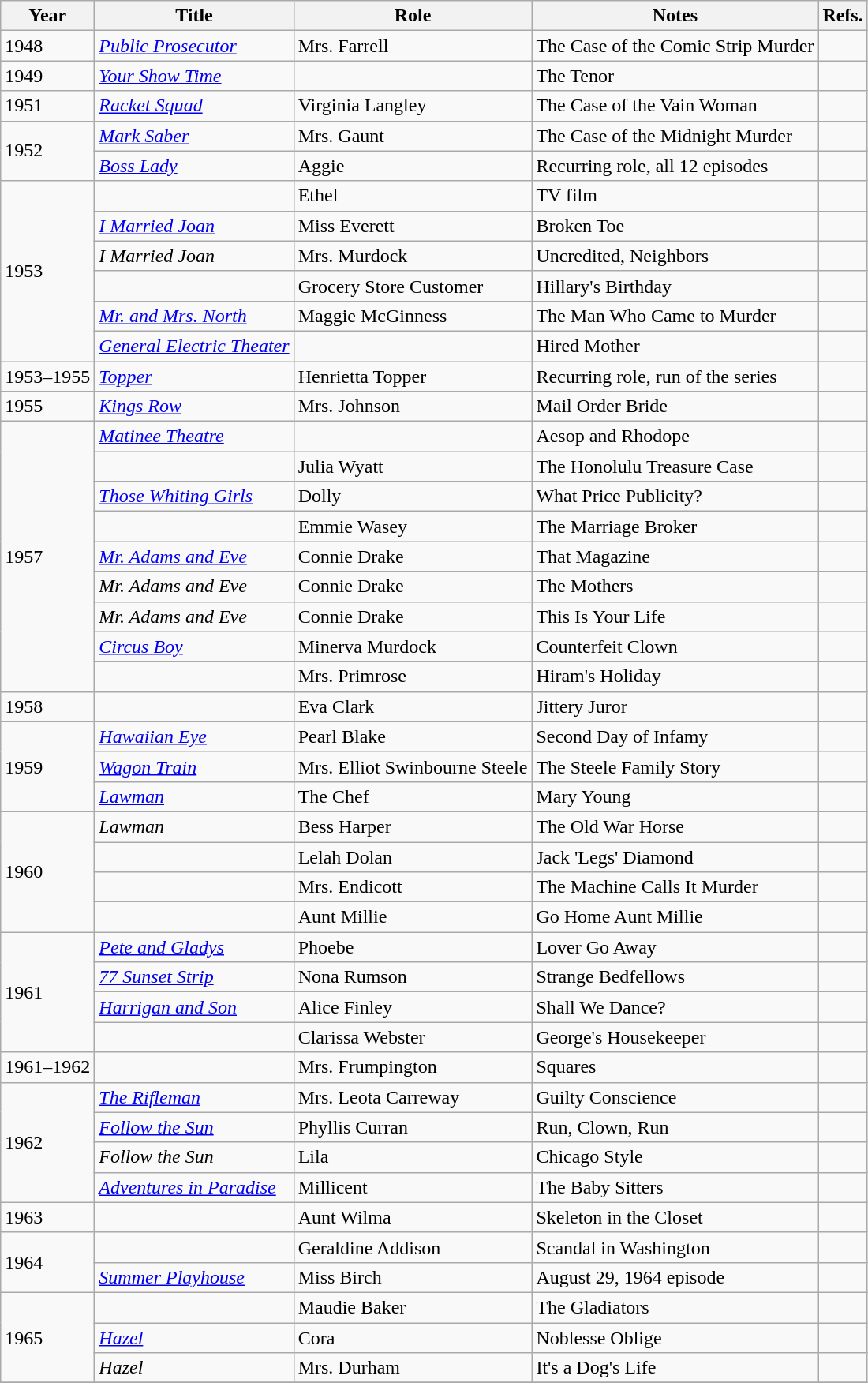<table class="wikitable sortable">
<tr>
<th scope="col">Year</th>
<th scope="col">Title</th>
<th scope="col" class="unsortable">Role</th>
<th scope="col" class="unsortable">Notes</th>
<th scope="col" class="unsortable">Refs.</th>
</tr>
<tr>
<td scope="row">1948</td>
<td><em><a href='#'>Public Prosecutor</a></em></td>
<td>Mrs. Farrell</td>
<td>The Case of the Comic Strip Murder</td>
<td></td>
</tr>
<tr>
<td scope="row">1949</td>
<td><em><a href='#'>Your Show Time</a></em></td>
<td></td>
<td>The Tenor</td>
<td></td>
</tr>
<tr>
<td scope="row">1951</td>
<td><em><a href='#'>Racket Squad</a></em></td>
<td>Virginia Langley</td>
<td>The Case of the Vain Woman</td>
<td></td>
</tr>
<tr>
<td scope="row" rowspan=2>1952</td>
<td><em><a href='#'>Mark Saber</a></em></td>
<td>Mrs. Gaunt</td>
<td>The Case of the Midnight Murder</td>
<td></td>
</tr>
<tr>
<td><em><a href='#'>Boss Lady</a></em></td>
<td>Aggie</td>
<td>Recurring role, all 12 episodes</td>
<td></td>
</tr>
<tr>
<td scope="row" rowspan=6>1953</td>
<td><em></em></td>
<td>Ethel</td>
<td>TV film</td>
<td></td>
</tr>
<tr>
<td><em><a href='#'>I Married Joan</a></em></td>
<td>Miss Everett</td>
<td>Broken Toe</td>
<td></td>
</tr>
<tr>
<td><em>I Married Joan</em></td>
<td>Mrs. Murdock</td>
<td>Uncredited, Neighbors</td>
<td></td>
</tr>
<tr>
<td><em></em></td>
<td>Grocery Store Customer</td>
<td>Hillary's Birthday</td>
<td></td>
</tr>
<tr>
<td><em><a href='#'>Mr. and Mrs. North</a></em></td>
<td>Maggie McGinness</td>
<td>The Man Who Came to Murder</td>
<td></td>
</tr>
<tr>
<td><em><a href='#'>General Electric Theater</a></em></td>
<td></td>
<td>Hired Mother</td>
<td></td>
</tr>
<tr>
<td scope="row">1953–1955</td>
<td><em><a href='#'>Topper</a></em></td>
<td>Henrietta Topper</td>
<td>Recurring role, run of the series</td>
<td></td>
</tr>
<tr>
<td scope="row">1955</td>
<td><em><a href='#'>Kings Row</a></em></td>
<td>Mrs. Johnson</td>
<td>Mail Order Bride</td>
<td></td>
</tr>
<tr>
<td scope="row" rowspan=9>1957</td>
<td><em><a href='#'>Matinee Theatre</a></em></td>
<td></td>
<td>Aesop and Rhodope</td>
<td></td>
</tr>
<tr>
<td><em></em></td>
<td>Julia Wyatt</td>
<td>The Honolulu Treasure Case</td>
<td></td>
</tr>
<tr>
<td><em><a href='#'>Those Whiting Girls</a></em></td>
<td>Dolly</td>
<td>What Price Publicity?</td>
<td></td>
</tr>
<tr>
<td><em></em></td>
<td>Emmie Wasey</td>
<td>The Marriage Broker</td>
<td></td>
</tr>
<tr>
<td><em><a href='#'>Mr. Adams and Eve</a></em></td>
<td>Connie Drake</td>
<td>That Magazine</td>
<td></td>
</tr>
<tr>
<td><em>Mr. Adams and Eve</em></td>
<td>Connie Drake</td>
<td>The Mothers</td>
<td></td>
</tr>
<tr>
<td><em>Mr. Adams and Eve</em></td>
<td>Connie Drake</td>
<td>This Is Your Life</td>
<td></td>
</tr>
<tr>
<td><em><a href='#'>Circus Boy</a></em></td>
<td>Minerva Murdock</td>
<td>Counterfeit Clown</td>
<td></td>
</tr>
<tr>
<td><em></em></td>
<td>Mrs. Primrose</td>
<td>Hiram's Holiday</td>
<td></td>
</tr>
<tr>
<td scope="row">1958</td>
<td><em></em></td>
<td>Eva Clark</td>
<td>Jittery Juror</td>
<td></td>
</tr>
<tr>
<td scope="row" rowspan=3>1959</td>
<td><em><a href='#'>Hawaiian Eye</a></em></td>
<td>Pearl Blake</td>
<td>Second Day of Infamy</td>
<td></td>
</tr>
<tr>
<td><em><a href='#'>Wagon Train</a></em></td>
<td>Mrs. Elliot Swinbourne Steele</td>
<td>The Steele Family Story</td>
<td></td>
</tr>
<tr>
<td><em><a href='#'>Lawman</a></em></td>
<td>The Chef</td>
<td>Mary Young</td>
<td></td>
</tr>
<tr>
<td scope="row" rowspan=4>1960</td>
<td><em>Lawman</em></td>
<td>Bess Harper</td>
<td>The Old War Horse</td>
<td></td>
</tr>
<tr>
<td><em></em></td>
<td>Lelah Dolan</td>
<td>Jack 'Legs' Diamond</td>
<td></td>
</tr>
<tr>
<td><em></em></td>
<td>Mrs. Endicott</td>
<td>The Machine Calls It Murder</td>
<td></td>
</tr>
<tr>
<td><em></em></td>
<td>Aunt Millie</td>
<td>Go Home Aunt Millie</td>
<td></td>
</tr>
<tr>
<td scope="row" rowspan=4>1961</td>
<td><em><a href='#'>Pete and Gladys</a></em></td>
<td>Phoebe</td>
<td>Lover Go Away</td>
<td></td>
</tr>
<tr>
<td><em><a href='#'>77 Sunset Strip</a></em></td>
<td>Nona Rumson</td>
<td>Strange Bedfellows</td>
<td></td>
</tr>
<tr>
<td><em><a href='#'>Harrigan and Son</a></em></td>
<td>Alice Finley</td>
<td>Shall We Dance?</td>
<td></td>
</tr>
<tr>
<td><em></em></td>
<td>Clarissa Webster</td>
<td>George's Housekeeper</td>
<td></td>
</tr>
<tr>
<td scope="row">1961–1962</td>
<td><em></em></td>
<td>Mrs. Frumpington</td>
<td>Squares</td>
<td></td>
</tr>
<tr>
<td scope="row" rowspan=4>1962</td>
<td><em><a href='#'>The Rifleman</a></em></td>
<td>Mrs. Leota Carreway</td>
<td>Guilty Conscience</td>
<td></td>
</tr>
<tr>
<td><em><a href='#'>Follow the Sun</a></em></td>
<td>Phyllis Curran</td>
<td>Run, Clown, Run</td>
<td></td>
</tr>
<tr>
<td><em>Follow the Sun</em></td>
<td>Lila</td>
<td>Chicago Style</td>
<td></td>
</tr>
<tr>
<td><em><a href='#'>Adventures in Paradise</a></em></td>
<td>Millicent</td>
<td>The Baby Sitters</td>
<td></td>
</tr>
<tr>
<td scope="row">1963</td>
<td><em></em></td>
<td>Aunt Wilma</td>
<td>Skeleton in the Closet</td>
<td></td>
</tr>
<tr>
<td scope="row" rowspan=2>1964</td>
<td><em></em></td>
<td>Geraldine Addison</td>
<td>Scandal in Washington</td>
<td></td>
</tr>
<tr>
<td><em><a href='#'>Summer Playhouse</a></em></td>
<td>Miss Birch</td>
<td>August 29, 1964 episode</td>
<td></td>
</tr>
<tr>
<td scope="row" rowspan=3>1965</td>
<td><em></em></td>
<td>Maudie Baker</td>
<td>The Gladiators</td>
<td></td>
</tr>
<tr>
<td><em><a href='#'>Hazel</a></em></td>
<td>Cora</td>
<td>Noblesse Oblige</td>
<td></td>
</tr>
<tr>
<td><em>Hazel</em></td>
<td>Mrs. Durham</td>
<td>It's a Dog's Life</td>
<td></td>
</tr>
<tr>
</tr>
</table>
